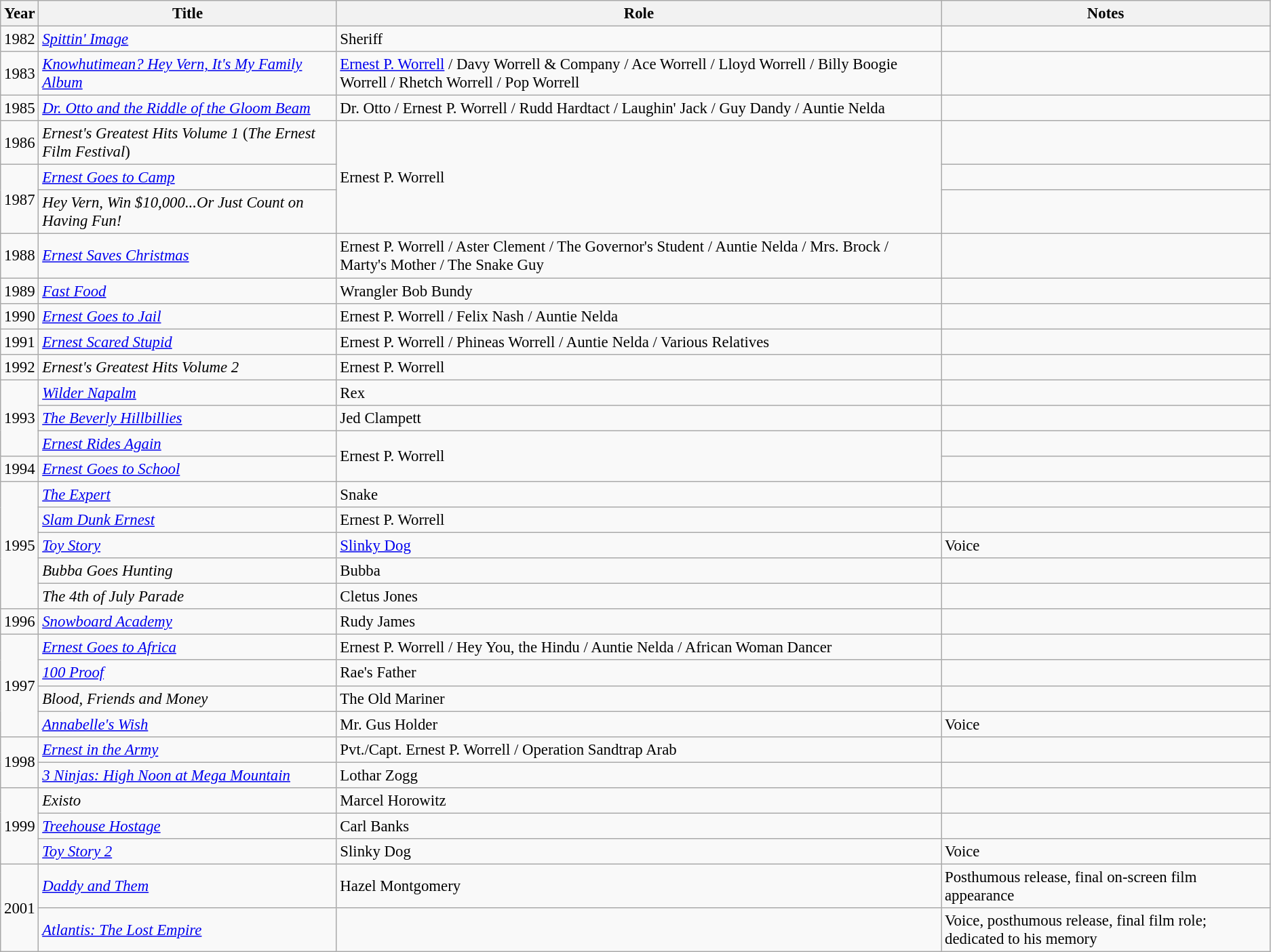<table class="wikitable sortable shortable" style="font-size: 95%;">
<tr align="center">
<th>Year</th>
<th>Title</th>
<th>Role</th>
<th>Notes</th>
</tr>
<tr>
<td>1982</td>
<td><em><a href='#'>Spittin' Image</a></em></td>
<td>Sheriff</td>
<td></td>
</tr>
<tr>
<td>1983</td>
<td><em><a href='#'>Knowhutimean? Hey Vern, It's My Family Album</a></em></td>
<td><a href='#'>Ernest P. Worrell</a> / Davy Worrell & Company / Ace Worrell / Lloyd Worrell / Billy Boogie Worrell / Rhetch Worrell / Pop Worrell</td>
<td></td>
</tr>
<tr>
<td>1985</td>
<td><em><a href='#'>Dr. Otto and the Riddle of the Gloom Beam</a></em></td>
<td>Dr. Otto / Ernest P. Worrell / Rudd Hardtact / Laughin' Jack / Guy Dandy / Auntie Nelda</td>
<td></td>
</tr>
<tr>
<td>1986</td>
<td><em>Ernest's Greatest Hits Volume 1</em> (<em>The Ernest Film Festival</em>)</td>
<td rowspan="3">Ernest P. Worrell</td>
<td></td>
</tr>
<tr>
<td rowspan=2>1987</td>
<td><em><a href='#'>Ernest Goes to Camp</a></em></td>
<td></td>
</tr>
<tr>
<td><em>Hey Vern, Win $10,000...Or Just Count on Having Fun!</em></td>
<td></td>
</tr>
<tr>
<td>1988</td>
<td><em><a href='#'>Ernest Saves Christmas</a></em></td>
<td>Ernest P. Worrell / Aster Clement / The Governor's Student / Auntie Nelda / Mrs. Brock / Marty's Mother / The Snake Guy</td>
<td></td>
</tr>
<tr>
<td>1989</td>
<td><em><a href='#'>Fast Food</a></em></td>
<td>Wrangler Bob Bundy</td>
<td></td>
</tr>
<tr>
<td>1990</td>
<td><em><a href='#'>Ernest Goes to Jail</a></em></td>
<td>Ernest P. Worrell / Felix Nash / Auntie Nelda</td>
<td></td>
</tr>
<tr>
<td>1991</td>
<td><em><a href='#'>Ernest Scared Stupid</a></em></td>
<td>Ernest P. Worrell / Phineas Worrell / Auntie Nelda / Various Relatives</td>
<td></td>
</tr>
<tr>
<td>1992</td>
<td><em>Ernest's Greatest Hits Volume 2</em></td>
<td>Ernest P. Worrell</td>
<td></td>
</tr>
<tr>
<td rowspan=3>1993</td>
<td><em><a href='#'>Wilder Napalm</a></em></td>
<td>Rex</td>
<td></td>
</tr>
<tr>
<td><em><a href='#'>The Beverly Hillbillies</a></em></td>
<td>Jed Clampett</td>
<td></td>
</tr>
<tr>
<td><em><a href='#'>Ernest Rides Again</a></em></td>
<td rowspan="2">Ernest P. Worrell</td>
<td></td>
</tr>
<tr>
<td>1994</td>
<td><em><a href='#'>Ernest Goes to School</a></em></td>
<td></td>
</tr>
<tr>
<td rowspan=5>1995</td>
<td><em><a href='#'>The Expert</a></em></td>
<td>Snake</td>
<td></td>
</tr>
<tr>
<td><em><a href='#'>Slam Dunk Ernest</a></em></td>
<td>Ernest P. Worrell</td>
<td></td>
</tr>
<tr>
<td><em><a href='#'>Toy Story</a></em></td>
<td><a href='#'>Slinky Dog</a></td>
<td>Voice</td>
</tr>
<tr>
<td><em>Bubba Goes Hunting</em></td>
<td>Bubba</td>
<td></td>
</tr>
<tr>
<td><em>The 4th of July Parade</em></td>
<td>Cletus Jones</td>
<td></td>
</tr>
<tr>
<td>1996</td>
<td><em><a href='#'>Snowboard Academy</a></em></td>
<td>Rudy James</td>
<td></td>
</tr>
<tr>
<td rowspan=4>1997</td>
<td><em><a href='#'>Ernest Goes to Africa</a></em></td>
<td>Ernest P. Worrell / Hey You, the Hindu / Auntie Nelda / African Woman Dancer</td>
<td></td>
</tr>
<tr>
<td><em><a href='#'>100 Proof</a></em></td>
<td>Rae's Father</td>
<td></td>
</tr>
<tr>
<td><em>Blood, Friends and Money</em></td>
<td>The Old Mariner</td>
<td></td>
</tr>
<tr>
<td><em><a href='#'>Annabelle's Wish</a></em></td>
<td>Mr. Gus Holder</td>
<td>Voice</td>
</tr>
<tr>
<td rowspan=2>1998</td>
<td><em><a href='#'>Ernest in the Army</a></em></td>
<td>Pvt./Capt. Ernest P. Worrell / Operation Sandtrap Arab</td>
<td></td>
</tr>
<tr>
<td><em><a href='#'>3 Ninjas: High Noon at Mega Mountain</a></em></td>
<td>Lothar Zogg</td>
<td></td>
</tr>
<tr>
<td rowspan=3>1999</td>
<td><em>Existo</em></td>
<td>Marcel Horowitz</td>
<td></td>
</tr>
<tr>
<td><em><a href='#'>Treehouse Hostage</a></em></td>
<td>Carl Banks</td>
<td></td>
</tr>
<tr>
<td><em><a href='#'>Toy Story 2</a></em></td>
<td>Slinky Dog</td>
<td>Voice</td>
</tr>
<tr>
<td rowspan=2>2001</td>
<td><em><a href='#'>Daddy and Them</a></em></td>
<td>Hazel Montgomery</td>
<td>Posthumous release, final on-screen film appearance</td>
</tr>
<tr>
<td><em><a href='#'>Atlantis: The Lost Empire</a></em></td>
<td></td>
<td>Voice, posthumous release, final film role; dedicated to his memory</td>
</tr>
</table>
